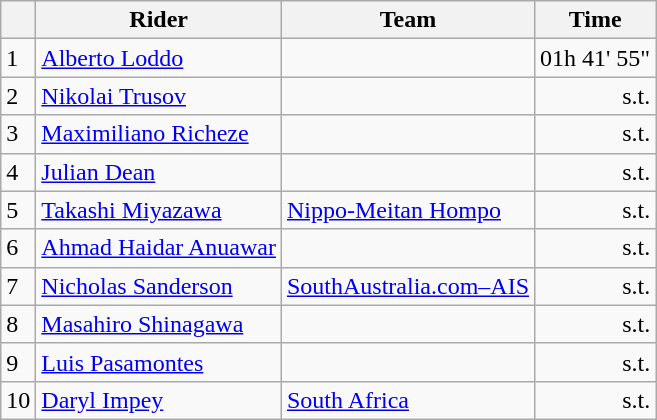<table class=wikitable>
<tr>
<th></th>
<th>Rider</th>
<th>Team</th>
<th>Time</th>
</tr>
<tr>
<td>1</td>
<td> <a href='#'>Alberto Loddo</a> </td>
<td></td>
<td align=right>01h 41' 55"</td>
</tr>
<tr>
<td>2</td>
<td> <a href='#'>Nikolai Trusov</a></td>
<td></td>
<td align=right>s.t.</td>
</tr>
<tr>
<td>3</td>
<td> <a href='#'>Maximiliano Richeze</a></td>
<td></td>
<td align=right>s.t.</td>
</tr>
<tr>
<td>4</td>
<td> <a href='#'>Julian Dean</a></td>
<td></td>
<td align=right>s.t.</td>
</tr>
<tr>
<td>5</td>
<td> <a href='#'>Takashi Miyazawa</a></td>
<td><a href='#'>Nippo-Meitan Hompo</a></td>
<td align=right>s.t.</td>
</tr>
<tr>
<td>6</td>
<td> <a href='#'>Ahmad Haidar Anuawar</a></td>
<td></td>
<td align=right>s.t.</td>
</tr>
<tr>
<td>7</td>
<td> <a href='#'>Nicholas Sanderson</a></td>
<td><a href='#'>SouthAustralia.com–AIS</a></td>
<td align=right>s.t.</td>
</tr>
<tr>
<td>8</td>
<td> <a href='#'>Masahiro Shinagawa</a></td>
<td></td>
<td align=right>s.t.</td>
</tr>
<tr>
<td>9</td>
<td> <a href='#'>Luis Pasamontes</a></td>
<td></td>
<td align=right>s.t.</td>
</tr>
<tr>
<td>10</td>
<td> <a href='#'>Daryl Impey</a></td>
<td><a href='#'>South Africa</a></td>
<td align=right>s.t.</td>
</tr>
</table>
